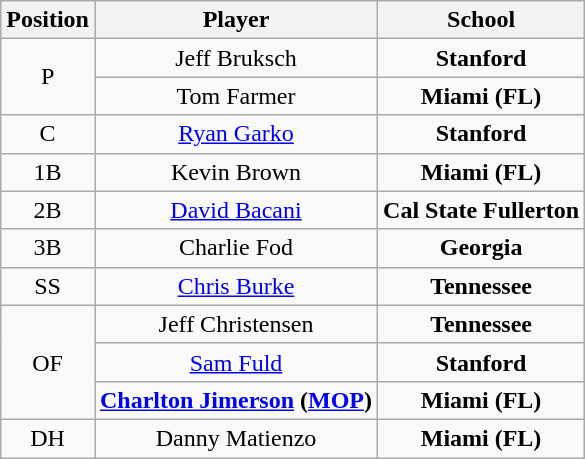<table class="wikitable" style=text-align:center>
<tr>
<th>Position</th>
<th>Player</th>
<th>School</th>
</tr>
<tr>
<td rowspan=2>P</td>
<td>Jeff Bruksch</td>
<td style=><strong>Stanford</strong></td>
</tr>
<tr>
<td>Tom Farmer</td>
<td style=><strong>Miami (FL)</strong></td>
</tr>
<tr>
<td>C</td>
<td><a href='#'>Ryan Garko</a></td>
<td style=><strong>Stanford</strong></td>
</tr>
<tr>
<td>1B</td>
<td>Kevin Brown</td>
<td style=><strong>Miami (FL)</strong></td>
</tr>
<tr>
<td>2B</td>
<td><a href='#'>David Bacani</a></td>
<td style=><strong>Cal State Fullerton</strong></td>
</tr>
<tr>
<td>3B</td>
<td>Charlie Fod</td>
<td style=><strong>Georgia</strong></td>
</tr>
<tr>
<td>SS</td>
<td><a href='#'>Chris Burke</a></td>
<td style=><strong>Tennessee</strong></td>
</tr>
<tr>
<td rowspan=3>OF</td>
<td>Jeff Christensen</td>
<td style=><strong>Tennessee</strong></td>
</tr>
<tr>
<td><a href='#'>Sam Fuld</a></td>
<td style=><strong>Stanford</strong></td>
</tr>
<tr>
<td><strong><a href='#'>Charlton Jimerson</a> (<a href='#'>MOP</a>)</strong></td>
<td style=><strong>Miami (FL)</strong></td>
</tr>
<tr>
<td>DH</td>
<td>Danny Matienzo</td>
<td style=><strong>Miami (FL)</strong></td>
</tr>
</table>
